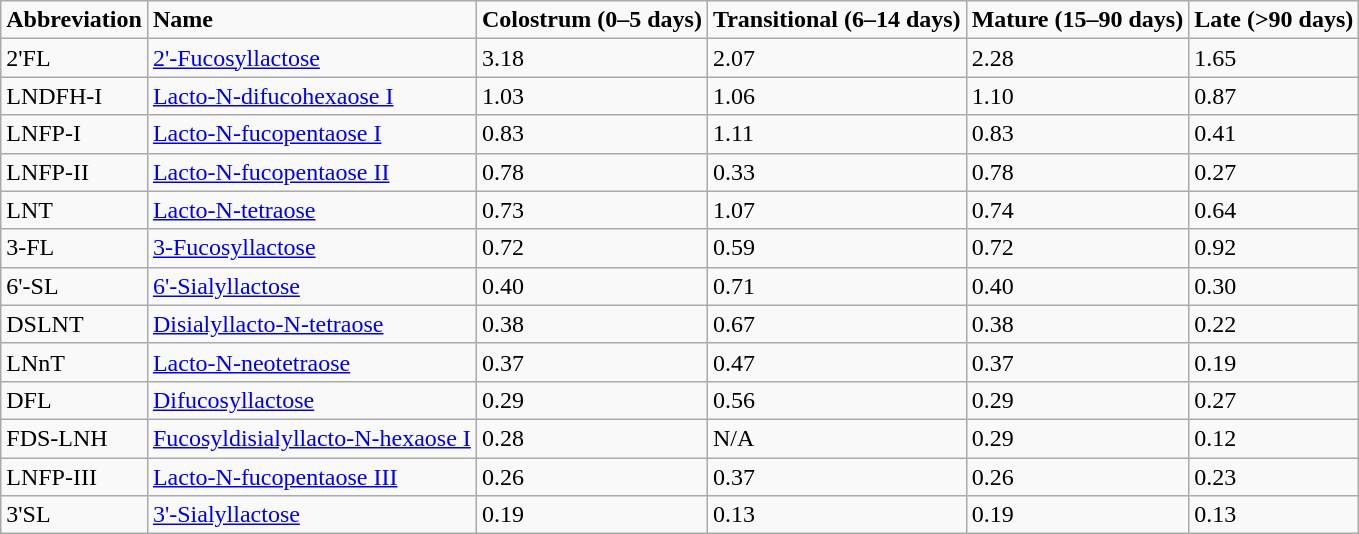<table class="wikitable sortable">
<tr>
<td><strong>Abbreviation</strong></td>
<td><strong>Name</strong></td>
<td><strong>Colostrum (0–5 days)</strong></td>
<td><strong>Transitional (6–14 days)</strong></td>
<td><strong>Mature (15–90 days)</strong></td>
<td><strong>Late (>90 days)</strong></td>
</tr>
<tr>
<td>2'FL</td>
<td><a href='#'>2'-Fucosyllactose</a></td>
<td>3.18</td>
<td>2.07</td>
<td>2.28</td>
<td>1.65</td>
</tr>
<tr>
<td>LNDFH-I</td>
<td><a href='#'>Lacto-N-difucohexaose I</a></td>
<td>1.03</td>
<td>1.06</td>
<td>1.10</td>
<td>0.87</td>
</tr>
<tr>
<td>LNFP-I</td>
<td><a href='#'>Lacto-N-fucopentaose I</a></td>
<td>0.83</td>
<td>1.11</td>
<td>0.83</td>
<td>0.41</td>
</tr>
<tr>
<td>LNFP-II</td>
<td><a href='#'>Lacto-N-fucopentaose II</a></td>
<td>0.78</td>
<td>0.33</td>
<td>0.78</td>
<td>0.27</td>
</tr>
<tr>
<td>LNT</td>
<td><a href='#'>Lacto-N-tetraose</a></td>
<td>0.73</td>
<td>1.07</td>
<td>0.74</td>
<td>0.64</td>
</tr>
<tr>
<td>3-FL</td>
<td><a href='#'>3-Fucosyllactose</a></td>
<td>0.72</td>
<td>0.59</td>
<td>0.72</td>
<td>0.92</td>
</tr>
<tr>
<td>6'-SL</td>
<td><a href='#'>6'-Sialyllactose</a></td>
<td>0.40</td>
<td>0.71</td>
<td>0.40</td>
<td>0.30</td>
</tr>
<tr>
<td>DSLNT</td>
<td><a href='#'>Disialyllacto-N-tetraose</a></td>
<td>0.38</td>
<td>0.67</td>
<td>0.38</td>
<td>0.22</td>
</tr>
<tr>
<td>LNnT</td>
<td><a href='#'>Lacto-N-neotetraose</a></td>
<td>0.37</td>
<td>0.47</td>
<td>0.37</td>
<td>0.19</td>
</tr>
<tr>
<td>DFL</td>
<td><a href='#'>Difucosyllactose</a></td>
<td>0.29</td>
<td>0.56</td>
<td>0.29</td>
<td>0.27</td>
</tr>
<tr>
<td>FDS-LNH</td>
<td><a href='#'>Fucosyldisialyllacto-N-hexaose I</a></td>
<td>0.28</td>
<td>N/A</td>
<td>0.29</td>
<td>0.12</td>
</tr>
<tr>
<td>LNFP-III</td>
<td><a href='#'>Lacto-N-fucopentaose III</a></td>
<td>0.26</td>
<td>0.37</td>
<td>0.26</td>
<td>0.23</td>
</tr>
<tr>
<td>3'SL</td>
<td><a href='#'>3'-Sialyllactose</a></td>
<td>0.19</td>
<td>0.13</td>
<td>0.19</td>
<td>0.13</td>
</tr>
</table>
